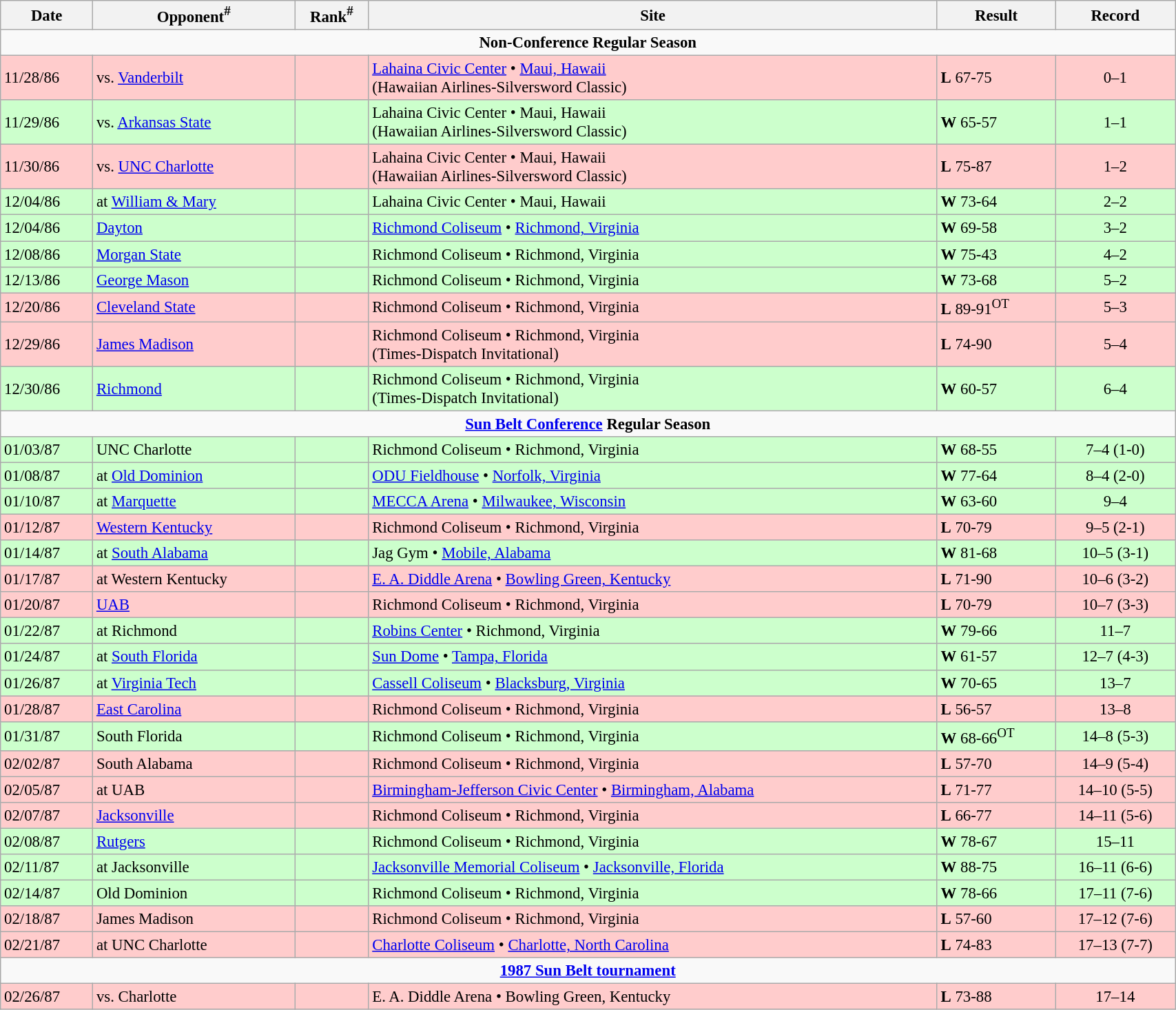<table class="wikitable" style="width:90%; text-align:center; font-size:95%; text-align:left;">
<tr>
<th><strong>Date</strong></th>
<th><strong>Opponent<sup>#</sup></strong></th>
<th><strong>Rank<sup>#</sup></strong></th>
<th><strong>Site</strong></th>
<th><strong>Result</strong></th>
<th><strong>Record</strong></th>
</tr>
<tr>
<td colspan=6 align=center><strong>Non-Conference Regular Season</strong></td>
</tr>
<tr bgcolor =#fcc>
<td>11/28/86</td>
<td>vs. <a href='#'>Vanderbilt</a></td>
<td></td>
<td><a href='#'>Lahaina Civic Center</a> • <a href='#'>Maui, Hawaii</a> <br>(Hawaiian Airlines-Silversword Classic)</td>
<td><strong>L</strong> 67-75</td>
<td align=center>0–1</td>
</tr>
<tr bgcolor =#cfc>
<td>11/29/86</td>
<td>vs. <a href='#'>Arkansas State</a></td>
<td></td>
<td>Lahaina Civic Center • Maui, Hawaii <br>(Hawaiian Airlines-Silversword Classic)</td>
<td><strong>W</strong> 65-57</td>
<td align=center>1–1</td>
</tr>
<tr bgcolor =#fcc>
<td>11/30/86</td>
<td>vs. <a href='#'>UNC Charlotte</a></td>
<td></td>
<td>Lahaina Civic Center • Maui, Hawaii <br>(Hawaiian Airlines-Silversword Classic)</td>
<td><strong>L</strong> 75-87</td>
<td align=center>1–2</td>
</tr>
<tr bgcolor =#cfc>
<td>12/04/86</td>
<td>at <a href='#'>William & Mary</a></td>
<td></td>
<td>Lahaina Civic Center • Maui, Hawaii</td>
<td><strong>W</strong> 73-64</td>
<td align=center>2–2</td>
</tr>
<tr bgcolor =#cfc>
<td>12/04/86</td>
<td><a href='#'>Dayton</a></td>
<td></td>
<td><a href='#'>Richmond Coliseum</a> • <a href='#'>Richmond, Virginia</a></td>
<td><strong>W</strong> 69-58</td>
<td align=center>3–2</td>
</tr>
<tr bgcolor =#cfc>
<td>12/08/86</td>
<td><a href='#'>Morgan State</a></td>
<td></td>
<td>Richmond Coliseum • Richmond, Virginia</td>
<td><strong>W</strong> 75-43</td>
<td align=center>4–2</td>
</tr>
<tr bgcolor =#cfc>
<td>12/13/86</td>
<td><a href='#'>George Mason</a></td>
<td></td>
<td>Richmond Coliseum • Richmond, Virginia</td>
<td><strong>W</strong> 73-68</td>
<td align=center>5–2</td>
</tr>
<tr bgcolor =#fcc>
<td>12/20/86</td>
<td><a href='#'>Cleveland State</a></td>
<td></td>
<td>Richmond Coliseum • Richmond, Virginia</td>
<td><strong>L</strong> 89-91<sup>OT</sup></td>
<td align=center>5–3</td>
</tr>
<tr bgcolor =#fcc>
<td>12/29/86</td>
<td><a href='#'>James Madison</a></td>
<td></td>
<td>Richmond Coliseum • Richmond, Virginia <br> (Times-Dispatch Invitational)</td>
<td><strong>L</strong> 74-90</td>
<td align=center>5–4</td>
</tr>
<tr bgcolor =#cfc>
<td>12/30/86</td>
<td><a href='#'>Richmond</a></td>
<td></td>
<td>Richmond Coliseum • Richmond, Virginia <br> (Times-Dispatch Invitational)</td>
<td><strong>W</strong> 60-57</td>
<td align=center>6–4</td>
</tr>
<tr>
<td colspan=6 align=center><strong><a href='#'>Sun Belt Conference</a> Regular Season</strong></td>
</tr>
<tr bgcolor =#cfc>
<td>01/03/87</td>
<td>UNC Charlotte</td>
<td></td>
<td>Richmond Coliseum • Richmond, Virginia</td>
<td><strong>W</strong> 68-55</td>
<td align=center>7–4 (1-0)</td>
</tr>
<tr bgcolor =#cfc>
<td>01/08/87</td>
<td>at <a href='#'>Old Dominion</a></td>
<td></td>
<td><a href='#'>ODU Fieldhouse</a> • <a href='#'>Norfolk, Virginia</a></td>
<td><strong>W</strong> 77-64</td>
<td align=center>8–4 (2-0)</td>
</tr>
<tr bgcolor =#cfc>
<td>01/10/87</td>
<td>at <a href='#'>Marquette</a></td>
<td></td>
<td><a href='#'>MECCA Arena</a> • <a href='#'>Milwaukee, Wisconsin</a></td>
<td><strong>W</strong> 63-60</td>
<td align=center>9–4</td>
</tr>
<tr bgcolor =#fcc>
<td>01/12/87</td>
<td><a href='#'>Western Kentucky</a></td>
<td></td>
<td>Richmond Coliseum • Richmond, Virginia</td>
<td><strong>L</strong> 70-79</td>
<td align=center>9–5 (2-1)</td>
</tr>
<tr bgcolor =#cfc>
<td>01/14/87</td>
<td>at <a href='#'>South Alabama</a></td>
<td></td>
<td>Jag Gym • <a href='#'>Mobile, Alabama</a></td>
<td><strong>W</strong> 81-68</td>
<td align=center>10–5 (3-1)</td>
</tr>
<tr bgcolor =#fcc>
<td>01/17/87</td>
<td>at Western Kentucky</td>
<td></td>
<td><a href='#'>E. A. Diddle Arena</a> • <a href='#'>Bowling Green, Kentucky</a></td>
<td><strong>L</strong> 71-90</td>
<td align=center>10–6 (3-2)</td>
</tr>
<tr bgcolor =#fcc>
<td>01/20/87</td>
<td><a href='#'>UAB</a></td>
<td></td>
<td>Richmond Coliseum • Richmond, Virginia</td>
<td><strong>L</strong> 70-79</td>
<td align=center>10–7 (3-3)</td>
</tr>
<tr bgcolor =#cfc>
<td>01/22/87</td>
<td>at Richmond</td>
<td></td>
<td><a href='#'>Robins Center</a> • Richmond, Virginia</td>
<td><strong>W</strong> 79-66</td>
<td align=center>11–7</td>
</tr>
<tr bgcolor =#cfc>
<td>01/24/87</td>
<td>at <a href='#'>South Florida</a></td>
<td></td>
<td><a href='#'>Sun Dome</a> • <a href='#'>Tampa, Florida</a></td>
<td><strong>W</strong> 61-57</td>
<td align=center>12–7 (4-3)</td>
</tr>
<tr bgcolor =#cfc>
<td>01/26/87</td>
<td>at <a href='#'>Virginia Tech</a></td>
<td></td>
<td><a href='#'>Cassell Coliseum</a> • <a href='#'>Blacksburg, Virginia</a></td>
<td><strong>W</strong> 70-65</td>
<td align=center>13–7</td>
</tr>
<tr bgcolor =#fcc>
<td>01/28/87</td>
<td><a href='#'>East Carolina</a></td>
<td></td>
<td>Richmond Coliseum • Richmond, Virginia</td>
<td><strong>L</strong> 56-57</td>
<td align=center>13–8</td>
</tr>
<tr bgcolor =#cfc>
<td>01/31/87</td>
<td>South Florida</td>
<td></td>
<td>Richmond Coliseum • Richmond, Virginia</td>
<td><strong>W</strong> 68-66<sup>OT</sup></td>
<td align=center>14–8 (5-3)</td>
</tr>
<tr bgcolor =#fcc>
<td>02/02/87</td>
<td>South Alabama</td>
<td></td>
<td>Richmond Coliseum • Richmond, Virginia</td>
<td><strong>L</strong> 57-70</td>
<td align=center>14–9 (5-4)</td>
</tr>
<tr bgcolor =#fcc>
<td>02/05/87</td>
<td>at UAB</td>
<td></td>
<td><a href='#'>Birmingham-Jefferson Civic Center</a> • <a href='#'>Birmingham, Alabama</a></td>
<td><strong>L</strong> 71-77</td>
<td align=center>14–10 (5-5)</td>
</tr>
<tr bgcolor =#fcc>
<td>02/07/87</td>
<td><a href='#'>Jacksonville</a></td>
<td></td>
<td>Richmond Coliseum • Richmond, Virginia</td>
<td><strong>L</strong> 66-77</td>
<td align=center>14–11 (5-6)</td>
</tr>
<tr bgcolor =#cfc>
<td>02/08/87</td>
<td><a href='#'>Rutgers</a></td>
<td></td>
<td>Richmond Coliseum • Richmond, Virginia</td>
<td><strong>W</strong> 78-67</td>
<td align=center>15–11</td>
</tr>
<tr bgcolor =#cfc>
<td>02/11/87</td>
<td>at Jacksonville</td>
<td></td>
<td><a href='#'>Jacksonville Memorial Coliseum</a> • <a href='#'>Jacksonville, Florida</a></td>
<td><strong>W</strong> 88-75</td>
<td align=center>16–11 (6-6)</td>
</tr>
<tr bgcolor =#cfc>
<td>02/14/87</td>
<td>Old Dominion</td>
<td></td>
<td>Richmond Coliseum • Richmond, Virginia</td>
<td><strong>W</strong> 78-66</td>
<td align=center>17–11 (7-6)</td>
</tr>
<tr bgcolor =#fcc>
<td>02/18/87</td>
<td>James Madison</td>
<td></td>
<td>Richmond Coliseum • Richmond, Virginia</td>
<td><strong>L</strong> 57-60</td>
<td align=center>17–12 (7-6)</td>
</tr>
<tr bgcolor =#fcc>
<td>02/21/87</td>
<td>at UNC Charlotte</td>
<td></td>
<td><a href='#'>Charlotte Coliseum</a> • <a href='#'>Charlotte, North Carolina</a></td>
<td><strong>L</strong> 74-83</td>
<td align=center>17–13 (7-7)</td>
</tr>
<tr>
<td colspan=6 align=center><strong><a href='#'>1987 Sun Belt tournament</a></strong></td>
</tr>
<tr bgcolor =#fcc>
<td>02/26/87</td>
<td>vs. Charlotte</td>
<td></td>
<td>E. A. Diddle Arena • Bowling Green, Kentucky</td>
<td><strong>L</strong> 73-88</td>
<td align=center>17–14</td>
</tr>
</table>
